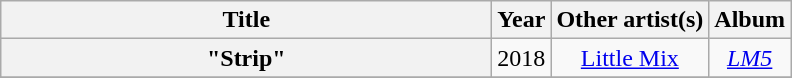<table class="wikitable plainrowheaders" style="text-align:center;">
<tr>
<th scope="col" style="width:20em;">Title</th>
<th scope="col">Year</th>
<th scope="col">Other artist(s)</th>
<th scope="col">Album</th>
</tr>
<tr>
<th scope="row">"Strip"</th>
<td>2018</td>
<td><a href='#'>Little Mix</a></td>
<td><em><a href='#'>LM5</a></em></td>
</tr>
<tr>
</tr>
</table>
